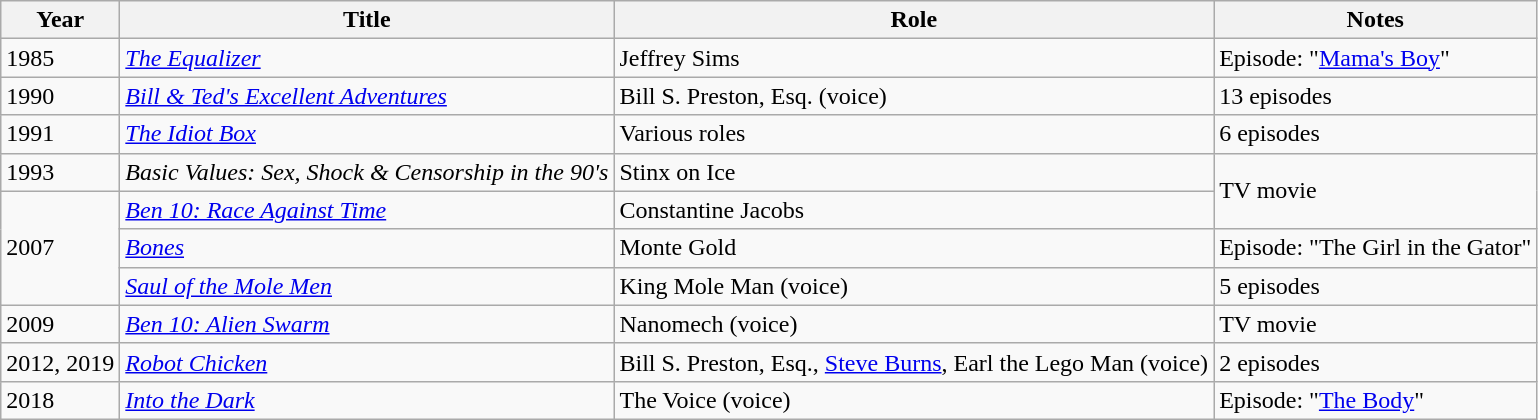<table class="wikitable sortable">
<tr>
<th>Year</th>
<th>Title</th>
<th>Role</th>
<th>Notes</th>
</tr>
<tr>
<td>1985</td>
<td><em><a href='#'>The Equalizer</a></em></td>
<td>Jeffrey Sims</td>
<td>Episode: "<a href='#'>Mama's Boy</a>"</td>
</tr>
<tr>
<td>1990</td>
<td><em><a href='#'>Bill & Ted's Excellent Adventures</a></em></td>
<td>Bill S. Preston, Esq. (voice)</td>
<td>13 episodes</td>
</tr>
<tr>
<td>1991</td>
<td><em><a href='#'>The Idiot Box</a></em></td>
<td>Various roles</td>
<td>6 episodes</td>
</tr>
<tr>
<td>1993</td>
<td><em>Basic Values: Sex, Shock & Censorship in the 90's</em></td>
<td>Stinx on Ice</td>
<td rowspan="2">TV movie</td>
</tr>
<tr>
<td rowspan="3">2007</td>
<td><em><a href='#'>Ben 10: Race Against Time</a></em></td>
<td>Constantine Jacobs</td>
</tr>
<tr>
<td><em><a href='#'>Bones</a></em></td>
<td>Monte Gold</td>
<td>Episode: "The Girl in the Gator"</td>
</tr>
<tr>
<td><em><a href='#'>Saul of the Mole Men</a></em></td>
<td>King Mole Man (voice)</td>
<td>5 episodes</td>
</tr>
<tr>
<td>2009</td>
<td><em><a href='#'>Ben 10: Alien Swarm</a></em></td>
<td>Nanomech (voice)</td>
<td>TV movie</td>
</tr>
<tr>
<td>2012, 2019</td>
<td><em><a href='#'>Robot Chicken</a></em></td>
<td>Bill S. Preston, Esq., <a href='#'>Steve Burns</a>, Earl the Lego Man (voice)</td>
<td>2 episodes</td>
</tr>
<tr>
<td>2018</td>
<td><em><a href='#'>Into the Dark</a></em></td>
<td>The Voice (voice)</td>
<td>Episode: "<a href='#'>The Body</a>"</td>
</tr>
</table>
